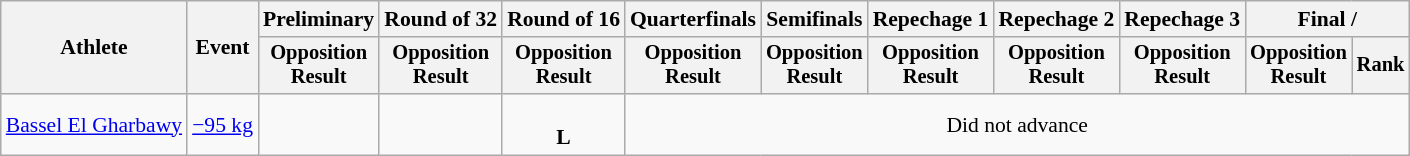<table class="wikitable" style="font-size:90%">
<tr>
<th rowspan="2">Athlete</th>
<th rowspan="2">Event</th>
<th>Preliminary</th>
<th>Round of 32</th>
<th>Round of 16</th>
<th>Quarterfinals</th>
<th>Semifinals</th>
<th>Repechage 1</th>
<th>Repechage 2</th>
<th>Repechage 3</th>
<th colspan=2>Final / </th>
</tr>
<tr style="font-size:95%">
<th>Opposition<br>Result</th>
<th>Opposition<br>Result</th>
<th>Opposition<br>Result</th>
<th>Opposition<br>Result</th>
<th>Opposition<br>Result</th>
<th>Opposition<br>Result</th>
<th>Opposition<br>Result</th>
<th>Opposition<br>Result</th>
<th>Opposition<br>Result</th>
<th>Rank</th>
</tr>
<tr align=center>
<td align=left><a href='#'>Bassel El Gharbawy</a></td>
<td align=left><a href='#'>−95 kg</a></td>
<td></td>
<td></td>
<td><br><strong>L</strong></td>
<td colspan=7>Did not advance</td>
</tr>
</table>
